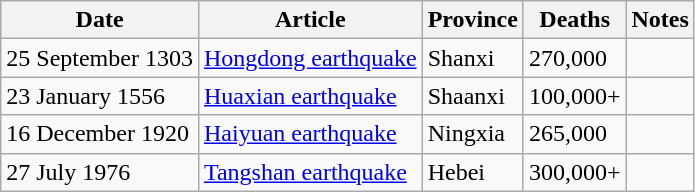<table class="wikitable sortable" id="stripe">
<tr>
<th>Date</th>
<th>Article</th>
<th>Province</th>
<th>Deaths</th>
<th>Notes</th>
</tr>
<tr>
<td>25 September 1303</td>
<td><a href='#'>Hongdong earthquake</a></td>
<td>Shanxi</td>
<td>270,000</td>
<td></td>
</tr>
<tr>
<td>23 January 1556</td>
<td><a href='#'>Huaxian earthquake</a></td>
<td>Shaanxi</td>
<td>100,000+</td>
<td></td>
</tr>
<tr>
<td>16 December 1920</td>
<td><a href='#'>Haiyuan earthquake</a></td>
<td>Ningxia</td>
<td>265,000</td>
<td></td>
</tr>
<tr>
<td>27 July 1976</td>
<td><a href='#'>Tangshan earthquake</a></td>
<td>Hebei</td>
<td>300,000+</td>
<td></td>
</tr>
</table>
